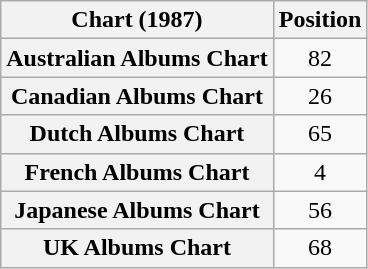<table class="wikitable sortable plainrowheaders" style="text-align:center;">
<tr>
<th scope="col">Chart (1987)</th>
<th scope="col">Position</th>
</tr>
<tr>
<th scope="row">Australian Albums Chart</th>
<td>82</td>
</tr>
<tr>
<th scope="row">Canadian Albums Chart</th>
<td>26</td>
</tr>
<tr>
<th scope="row">Dutch Albums Chart</th>
<td>65</td>
</tr>
<tr>
<th scope="row">French Albums Chart</th>
<td>4</td>
</tr>
<tr>
<th scope="row">Japanese Albums Chart</th>
<td>56</td>
</tr>
<tr>
<th scope="row">UK Albums Chart</th>
<td>68</td>
</tr>
</table>
